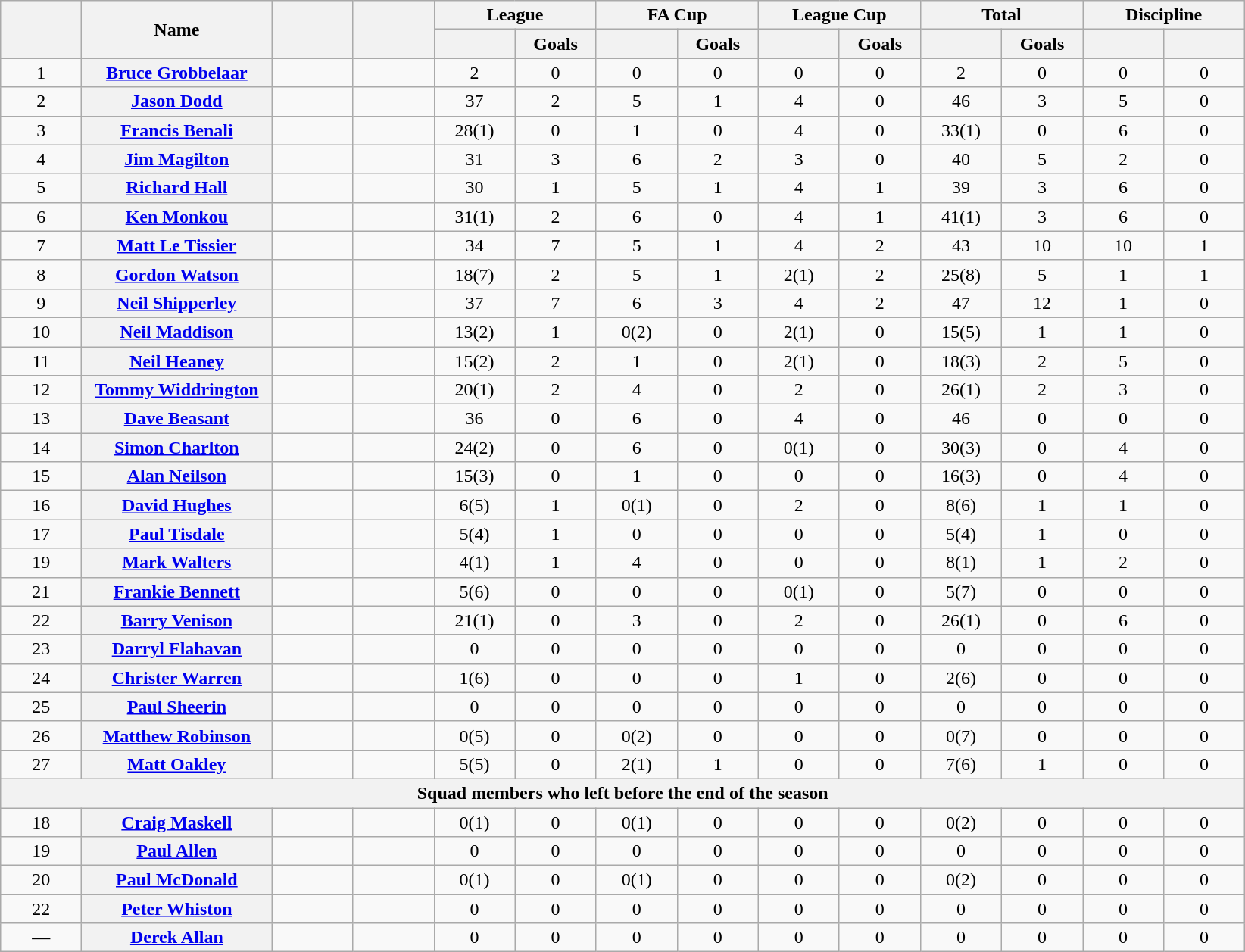<table class="wikitable plainrowheaders" style="text-align:center;">
<tr>
<th scope="col" rowspan="2" style="width:4em;"></th>
<th scope="col" rowspan="2" style="width:10em;">Name</th>
<th scope="col" rowspan="2" style="width:4em;"></th>
<th scope="col" rowspan="2" style="width:4em;"></th>
<th scope="col" colspan="2">League</th>
<th scope="col" colspan="2">FA Cup</th>
<th scope="col" colspan="2">League Cup</th>
<th scope="col" colspan="2">Total</th>
<th scope="col" colspan="2">Discipline</th>
</tr>
<tr>
<th scope="col" style="width:4em;"></th>
<th scope="col" style="width:4em;">Goals</th>
<th scope="col" style="width:4em;"></th>
<th scope="col" style="width:4em;">Goals</th>
<th scope="col" style="width:4em;"></th>
<th scope="col" style="width:4em;">Goals</th>
<th scope="col" style="width:4em;"></th>
<th scope="col" style="width:4em;">Goals</th>
<th scope="col" style="width:4em;"></th>
<th scope="col" style="width:4em;"></th>
</tr>
<tr>
<td>1</td>
<th scope="row"><a href='#'>Bruce Grobbelaar</a></th>
<td></td>
<td></td>
<td>2</td>
<td>0</td>
<td>0</td>
<td>0</td>
<td>0</td>
<td>0</td>
<td>2</td>
<td>0</td>
<td>0</td>
<td>0</td>
</tr>
<tr>
<td>2</td>
<th scope="row"><a href='#'>Jason Dodd</a></th>
<td></td>
<td></td>
<td>37</td>
<td>2</td>
<td>5</td>
<td>1</td>
<td>4</td>
<td>0</td>
<td>46</td>
<td>3</td>
<td>5</td>
<td>0</td>
</tr>
<tr>
<td>3</td>
<th scope="row"><a href='#'>Francis Benali</a></th>
<td></td>
<td></td>
<td>28(1)</td>
<td>0</td>
<td>1</td>
<td>0</td>
<td>4</td>
<td>0</td>
<td>33(1)</td>
<td>0</td>
<td>6</td>
<td>0</td>
</tr>
<tr>
<td>4</td>
<th scope="row"><a href='#'>Jim Magilton</a></th>
<td></td>
<td></td>
<td>31</td>
<td>3</td>
<td>6</td>
<td>2</td>
<td>3</td>
<td>0</td>
<td>40</td>
<td>5</td>
<td>2</td>
<td>0</td>
</tr>
<tr>
<td>5</td>
<th scope="row"><a href='#'>Richard Hall</a></th>
<td></td>
<td></td>
<td>30</td>
<td>1</td>
<td>5</td>
<td>1</td>
<td>4</td>
<td>1</td>
<td>39</td>
<td>3</td>
<td>6</td>
<td>0</td>
</tr>
<tr>
<td>6</td>
<th scope="row"><a href='#'>Ken Monkou</a></th>
<td></td>
<td></td>
<td>31(1)</td>
<td>2</td>
<td>6</td>
<td>0</td>
<td>4</td>
<td>1</td>
<td>41(1)</td>
<td>3</td>
<td>6</td>
<td>0</td>
</tr>
<tr>
<td>7</td>
<th scope="row"><a href='#'>Matt Le Tissier</a></th>
<td></td>
<td></td>
<td>34</td>
<td>7</td>
<td>5</td>
<td>1</td>
<td>4</td>
<td>2</td>
<td>43</td>
<td>10</td>
<td>10</td>
<td>1</td>
</tr>
<tr>
<td>8</td>
<th scope="row"><a href='#'>Gordon Watson</a></th>
<td></td>
<td></td>
<td>18(7)</td>
<td>2</td>
<td>5</td>
<td>1</td>
<td>2(1)</td>
<td>2</td>
<td>25(8)</td>
<td>5</td>
<td>1</td>
<td>1</td>
</tr>
<tr>
<td>9</td>
<th scope="row"><a href='#'>Neil Shipperley</a></th>
<td></td>
<td></td>
<td>37</td>
<td>7</td>
<td>6</td>
<td>3</td>
<td>4</td>
<td>2</td>
<td>47</td>
<td>12</td>
<td>1</td>
<td>0</td>
</tr>
<tr>
<td>10</td>
<th scope="row"><a href='#'>Neil Maddison</a></th>
<td></td>
<td></td>
<td>13(2)</td>
<td>1</td>
<td>0(2)</td>
<td>0</td>
<td>2(1)</td>
<td>0</td>
<td>15(5)</td>
<td>1</td>
<td>1</td>
<td>0</td>
</tr>
<tr>
<td>11</td>
<th scope="row"><a href='#'>Neil Heaney</a></th>
<td></td>
<td></td>
<td>15(2)</td>
<td>2</td>
<td>1</td>
<td>0</td>
<td>2(1)</td>
<td>0</td>
<td>18(3)</td>
<td>2</td>
<td>5</td>
<td>0</td>
</tr>
<tr>
<td>12</td>
<th scope="row"><a href='#'>Tommy Widdrington</a></th>
<td></td>
<td></td>
<td>20(1)</td>
<td>2</td>
<td>4</td>
<td>0</td>
<td>2</td>
<td>0</td>
<td>26(1)</td>
<td>2</td>
<td>3</td>
<td>0</td>
</tr>
<tr>
<td>13</td>
<th scope="row"><a href='#'>Dave Beasant</a></th>
<td></td>
<td></td>
<td>36</td>
<td>0</td>
<td>6</td>
<td>0</td>
<td>4</td>
<td>0</td>
<td>46</td>
<td>0</td>
<td>0</td>
<td>0</td>
</tr>
<tr>
<td>14</td>
<th scope="row"><a href='#'>Simon Charlton</a></th>
<td></td>
<td></td>
<td>24(2)</td>
<td>0</td>
<td>6</td>
<td>0</td>
<td>0(1)</td>
<td>0</td>
<td>30(3)</td>
<td>0</td>
<td>4</td>
<td>0</td>
</tr>
<tr>
<td>15</td>
<th scope="row"><a href='#'>Alan Neilson</a></th>
<td></td>
<td></td>
<td>15(3)</td>
<td>0</td>
<td>1</td>
<td>0</td>
<td>0</td>
<td>0</td>
<td>16(3)</td>
<td>0</td>
<td>4</td>
<td>0</td>
</tr>
<tr>
<td>16</td>
<th scope="row"><a href='#'>David Hughes</a></th>
<td></td>
<td></td>
<td>6(5)</td>
<td>1</td>
<td>0(1)</td>
<td>0</td>
<td>2</td>
<td>0</td>
<td>8(6)</td>
<td>1</td>
<td>1</td>
<td>0</td>
</tr>
<tr>
<td>17</td>
<th scope="row"><a href='#'>Paul Tisdale</a></th>
<td></td>
<td></td>
<td>5(4)</td>
<td>1</td>
<td>0</td>
<td>0</td>
<td>0</td>
<td>0</td>
<td>5(4)</td>
<td>1</td>
<td>0</td>
<td>0</td>
</tr>
<tr>
<td>19</td>
<th scope="row"><a href='#'>Mark Walters</a></th>
<td></td>
<td></td>
<td>4(1)</td>
<td>1</td>
<td>4</td>
<td>0</td>
<td>0</td>
<td>0</td>
<td>8(1)</td>
<td>1</td>
<td>2</td>
<td>0</td>
</tr>
<tr>
<td>21</td>
<th scope="row"><a href='#'>Frankie Bennett</a></th>
<td></td>
<td></td>
<td>5(6)</td>
<td>0</td>
<td>0</td>
<td>0</td>
<td>0(1)</td>
<td>0</td>
<td>5(7)</td>
<td>0</td>
<td>0</td>
<td>0</td>
</tr>
<tr>
<td>22</td>
<th scope="row"><a href='#'>Barry Venison</a></th>
<td></td>
<td></td>
<td>21(1)</td>
<td>0</td>
<td>3</td>
<td>0</td>
<td>2</td>
<td>0</td>
<td>26(1)</td>
<td>0</td>
<td>6</td>
<td>0</td>
</tr>
<tr>
<td>23</td>
<th scope="row"><a href='#'>Darryl Flahavan</a></th>
<td></td>
<td></td>
<td>0</td>
<td>0</td>
<td>0</td>
<td>0</td>
<td>0</td>
<td>0</td>
<td>0</td>
<td>0</td>
<td>0</td>
<td>0</td>
</tr>
<tr>
<td>24</td>
<th scope="row"><a href='#'>Christer Warren</a></th>
<td></td>
<td></td>
<td>1(6)</td>
<td>0</td>
<td>0</td>
<td>0</td>
<td>1</td>
<td>0</td>
<td>2(6)</td>
<td>0</td>
<td>0</td>
<td>0</td>
</tr>
<tr>
<td>25</td>
<th scope="row"><a href='#'>Paul Sheerin</a></th>
<td></td>
<td></td>
<td>0</td>
<td>0</td>
<td>0</td>
<td>0</td>
<td>0</td>
<td>0</td>
<td>0</td>
<td>0</td>
<td>0</td>
<td>0</td>
</tr>
<tr>
<td>26</td>
<th scope="row"><a href='#'>Matthew Robinson</a></th>
<td></td>
<td></td>
<td>0(5)</td>
<td>0</td>
<td>0(2)</td>
<td>0</td>
<td>0</td>
<td>0</td>
<td>0(7)</td>
<td>0</td>
<td>0</td>
<td>0</td>
</tr>
<tr>
<td>27</td>
<th scope="row"><a href='#'>Matt Oakley</a></th>
<td></td>
<td></td>
<td>5(5)</td>
<td>0</td>
<td>2(1)</td>
<td>1</td>
<td>0</td>
<td>0</td>
<td>7(6)</td>
<td>1</td>
<td>0</td>
<td>0</td>
</tr>
<tr>
<th scope="col" colspan="14">Squad members who left before the end of the season</th>
</tr>
<tr>
<td>18</td>
<th scope="row"><a href='#'>Craig Maskell</a></th>
<td></td>
<td></td>
<td>0(1)</td>
<td>0</td>
<td>0(1)</td>
<td>0</td>
<td>0</td>
<td>0</td>
<td>0(2)</td>
<td>0</td>
<td>0</td>
<td>0</td>
</tr>
<tr>
<td>19</td>
<th scope="row"><a href='#'>Paul Allen</a></th>
<td></td>
<td></td>
<td>0</td>
<td>0</td>
<td>0</td>
<td>0</td>
<td>0</td>
<td>0</td>
<td>0</td>
<td>0</td>
<td>0</td>
<td>0</td>
</tr>
<tr>
<td>20</td>
<th scope="row"><a href='#'>Paul McDonald</a></th>
<td></td>
<td></td>
<td>0(1)</td>
<td>0</td>
<td>0(1)</td>
<td>0</td>
<td>0</td>
<td>0</td>
<td>0(2)</td>
<td>0</td>
<td>0</td>
<td>0</td>
</tr>
<tr>
<td>22</td>
<th scope="row"><a href='#'>Peter Whiston</a></th>
<td></td>
<td></td>
<td>0</td>
<td>0</td>
<td>0</td>
<td>0</td>
<td>0</td>
<td>0</td>
<td>0</td>
<td>0</td>
<td>0</td>
<td>0</td>
</tr>
<tr>
<td>—</td>
<th scope="row"><a href='#'>Derek Allan</a></th>
<td></td>
<td></td>
<td>0</td>
<td>0</td>
<td>0</td>
<td>0</td>
<td>0</td>
<td>0</td>
<td>0</td>
<td>0</td>
<td>0</td>
<td>0</td>
</tr>
</table>
